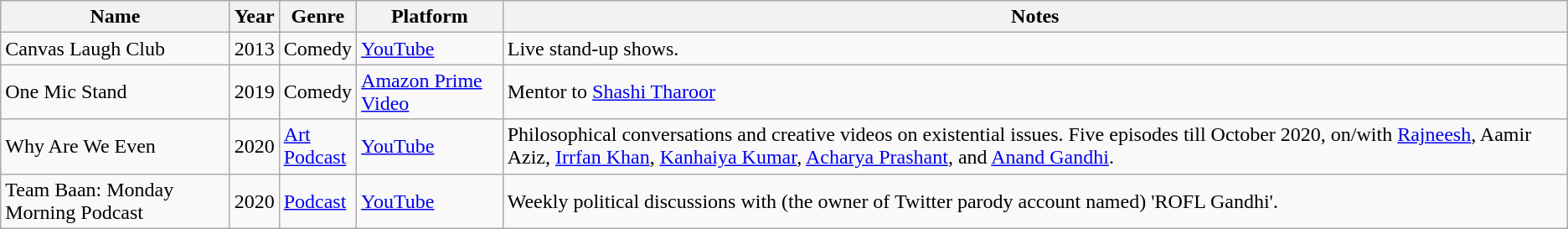<table class="wikitable sortable">
<tr>
<th>Name</th>
<th>Year</th>
<th>Genre</th>
<th>Platform</th>
<th>Notes</th>
</tr>
<tr>
<td>Canvas Laugh Club</td>
<td>2013</td>
<td>Comedy</td>
<td><a href='#'>YouTube</a></td>
<td>Live stand-up shows.</td>
</tr>
<tr>
<td>One Mic Stand</td>
<td>2019</td>
<td>Comedy</td>
<td><a href='#'>Amazon Prime Video</a></td>
<td>Mentor to <a href='#'>Shashi Tharoor</a></td>
</tr>
<tr>
<td>Why Are We Even</td>
<td>2020</td>
<td><a href='#'>Art</a><br><a href='#'>Podcast</a></td>
<td><a href='#'>YouTube</a></td>
<td>Philosophical conversations and creative videos on existential issues. Five episodes till October 2020, on/with <a href='#'>Rajneesh</a>, Aamir Aziz, <a href='#'>Irrfan Khan</a>, <a href='#'>Kanhaiya Kumar</a>, <a href='#'>Acharya Prashant</a>, and <a href='#'>Anand Gandhi</a>.</td>
</tr>
<tr>
<td>Team Baan: Monday Morning Podcast</td>
<td>2020</td>
<td><a href='#'>Podcast</a></td>
<td><a href='#'>YouTube</a></td>
<td>Weekly political discussions with (the owner of Twitter parody account named) 'ROFL Gandhi'.</td>
</tr>
</table>
